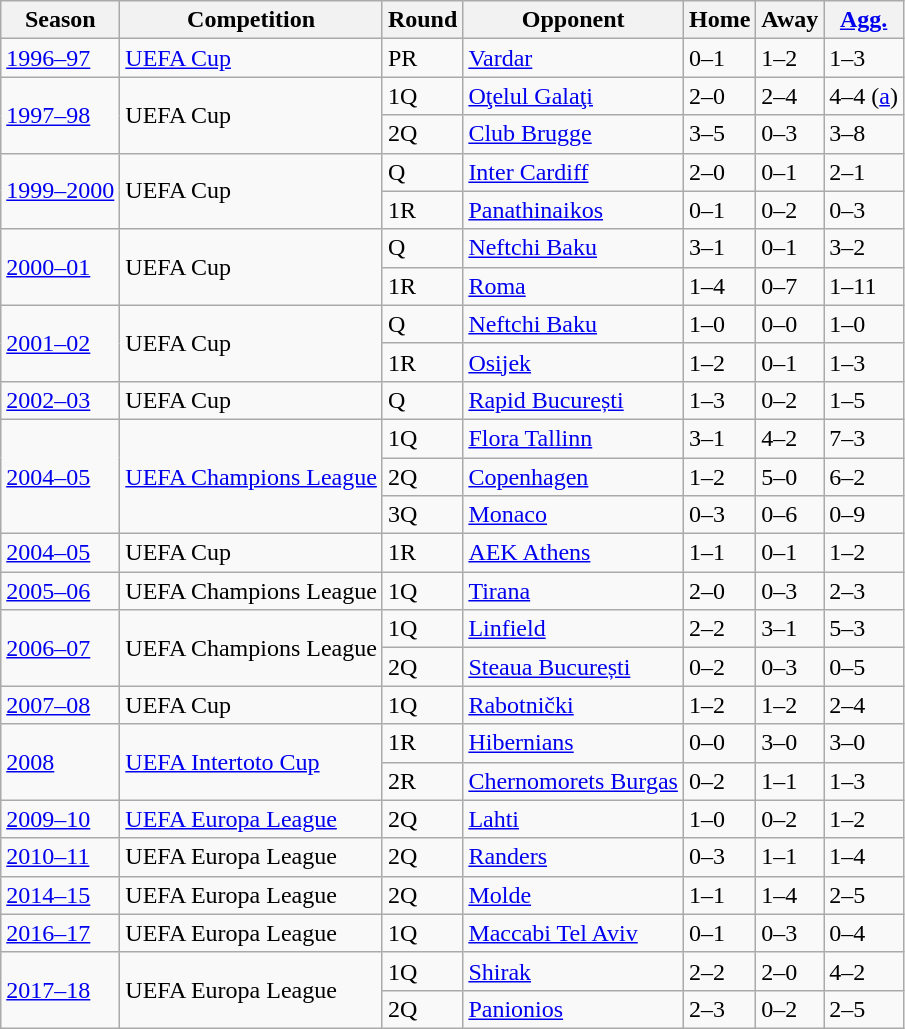<table class="wikitable">
<tr>
<th>Season</th>
<th>Competition</th>
<th>Round</th>
<th>Opponent</th>
<th>Home</th>
<th>Away</th>
<th><a href='#'>Agg.</a></th>
</tr>
<tr>
<td><a href='#'>1996–97</a></td>
<td><a href='#'>UEFA Cup</a></td>
<td>PR</td>
<td> <a href='#'>Vardar</a></td>
<td>0–1</td>
<td>1–2</td>
<td>1–3</td>
</tr>
<tr>
<td rowspan="2"><a href='#'>1997–98</a></td>
<td rowspan="2">UEFA Cup</td>
<td>1Q</td>
<td> <a href='#'>Oţelul Galaţi</a></td>
<td>2–0</td>
<td>2–4</td>
<td>4–4 (<a href='#'>a</a>)</td>
</tr>
<tr>
<td>2Q</td>
<td> <a href='#'>Club Brugge</a></td>
<td>3–5</td>
<td>0–3</td>
<td>3–8</td>
</tr>
<tr>
<td rowspan="2"><a href='#'>1999–2000</a></td>
<td rowspan="2">UEFA Cup</td>
<td>Q</td>
<td> <a href='#'>Inter Cardiff</a></td>
<td>2–0</td>
<td>0–1</td>
<td>2–1</td>
</tr>
<tr>
<td>1R</td>
<td> <a href='#'>Panathinaikos</a></td>
<td>0–1</td>
<td>0–2</td>
<td>0–3</td>
</tr>
<tr>
<td rowspan="2"><a href='#'>2000–01</a></td>
<td rowspan="2">UEFA Cup</td>
<td>Q</td>
<td> <a href='#'>Neftchi Baku</a></td>
<td>3–1</td>
<td>0–1</td>
<td>3–2</td>
</tr>
<tr>
<td>1R</td>
<td> <a href='#'>Roma</a></td>
<td>1–4</td>
<td>0–7</td>
<td>1–11</td>
</tr>
<tr>
<td rowspan="2"><a href='#'>2001–02</a></td>
<td rowspan="2">UEFA Cup</td>
<td>Q</td>
<td> <a href='#'>Neftchi Baku</a></td>
<td>1–0</td>
<td>0–0</td>
<td>1–0</td>
</tr>
<tr>
<td>1R</td>
<td> <a href='#'>Osijek</a></td>
<td>1–2</td>
<td>0–1</td>
<td>1–3</td>
</tr>
<tr>
<td><a href='#'>2002–03</a></td>
<td>UEFA Cup</td>
<td>Q</td>
<td> <a href='#'>Rapid București</a></td>
<td>1–3</td>
<td>0–2</td>
<td>1–5</td>
</tr>
<tr>
<td rowspan="3"><a href='#'>2004–05</a></td>
<td rowspan="3"><a href='#'>UEFA Champions League</a></td>
<td>1Q</td>
<td> <a href='#'>Flora Tallinn</a></td>
<td>3–1</td>
<td>4–2</td>
<td>7–3</td>
</tr>
<tr>
<td>2Q</td>
<td> <a href='#'>Copenhagen</a></td>
<td>1–2</td>
<td>5–0</td>
<td>6–2</td>
</tr>
<tr>
<td>3Q</td>
<td> <a href='#'>Monaco</a></td>
<td>0–3</td>
<td>0–6</td>
<td>0–9</td>
</tr>
<tr>
<td><a href='#'>2004–05</a></td>
<td>UEFA Cup</td>
<td>1R</td>
<td> <a href='#'>AEK Athens</a></td>
<td>1–1</td>
<td>0–1</td>
<td>1–2</td>
</tr>
<tr>
<td><a href='#'>2005–06</a></td>
<td>UEFA Champions League</td>
<td>1Q</td>
<td> <a href='#'>Tirana</a></td>
<td>2–0</td>
<td>0–3</td>
<td>2–3</td>
</tr>
<tr>
<td rowspan="2"><a href='#'>2006–07</a></td>
<td rowspan="2">UEFA Champions League</td>
<td>1Q</td>
<td> <a href='#'>Linfield</a></td>
<td>2–2</td>
<td>3–1</td>
<td>5–3</td>
</tr>
<tr>
<td>2Q</td>
<td> <a href='#'>Steaua București</a></td>
<td>0–2</td>
<td>0–3</td>
<td>0–5</td>
</tr>
<tr>
<td><a href='#'>2007–08</a></td>
<td>UEFA Cup</td>
<td>1Q</td>
<td> <a href='#'>Rabotnički</a></td>
<td>1–2</td>
<td>1–2</td>
<td>2–4</td>
</tr>
<tr>
<td rowspan="2"><a href='#'>2008</a></td>
<td rowspan="2"><a href='#'>UEFA Intertoto Cup</a></td>
<td>1R</td>
<td> <a href='#'>Hibernians</a></td>
<td>0–0</td>
<td>3–0</td>
<td>3–0</td>
</tr>
<tr>
<td>2R</td>
<td> <a href='#'>Chernomorets Burgas</a></td>
<td>0–2</td>
<td>1–1</td>
<td>1–3</td>
</tr>
<tr>
<td><a href='#'>2009–10</a></td>
<td><a href='#'>UEFA Europa League</a></td>
<td>2Q</td>
<td> <a href='#'>Lahti</a></td>
<td>1–0</td>
<td>0–2</td>
<td>1–2</td>
</tr>
<tr>
<td><a href='#'>2010–11</a></td>
<td>UEFA Europa League</td>
<td>2Q</td>
<td> <a href='#'>Randers</a></td>
<td>0–3</td>
<td>1–1</td>
<td>1–4</td>
</tr>
<tr>
<td><a href='#'>2014–15</a></td>
<td>UEFA Europa League</td>
<td>2Q</td>
<td> <a href='#'>Molde</a></td>
<td>1–1</td>
<td>1–4</td>
<td>2–5</td>
</tr>
<tr>
<td><a href='#'>2016–17</a></td>
<td>UEFA Europa League</td>
<td>1Q</td>
<td> <a href='#'>Maccabi Tel Aviv</a></td>
<td>0–1</td>
<td>0–3</td>
<td>0–4</td>
</tr>
<tr>
<td rowspan="2"><a href='#'>2017–18</a></td>
<td rowspan="2">UEFA Europa League</td>
<td>1Q</td>
<td> <a href='#'>Shirak</a></td>
<td>2–2</td>
<td>2–0</td>
<td>4–2</td>
</tr>
<tr>
<td>2Q</td>
<td> <a href='#'>Panionios</a></td>
<td>2–3</td>
<td>0–2</td>
<td>2–5</td>
</tr>
</table>
